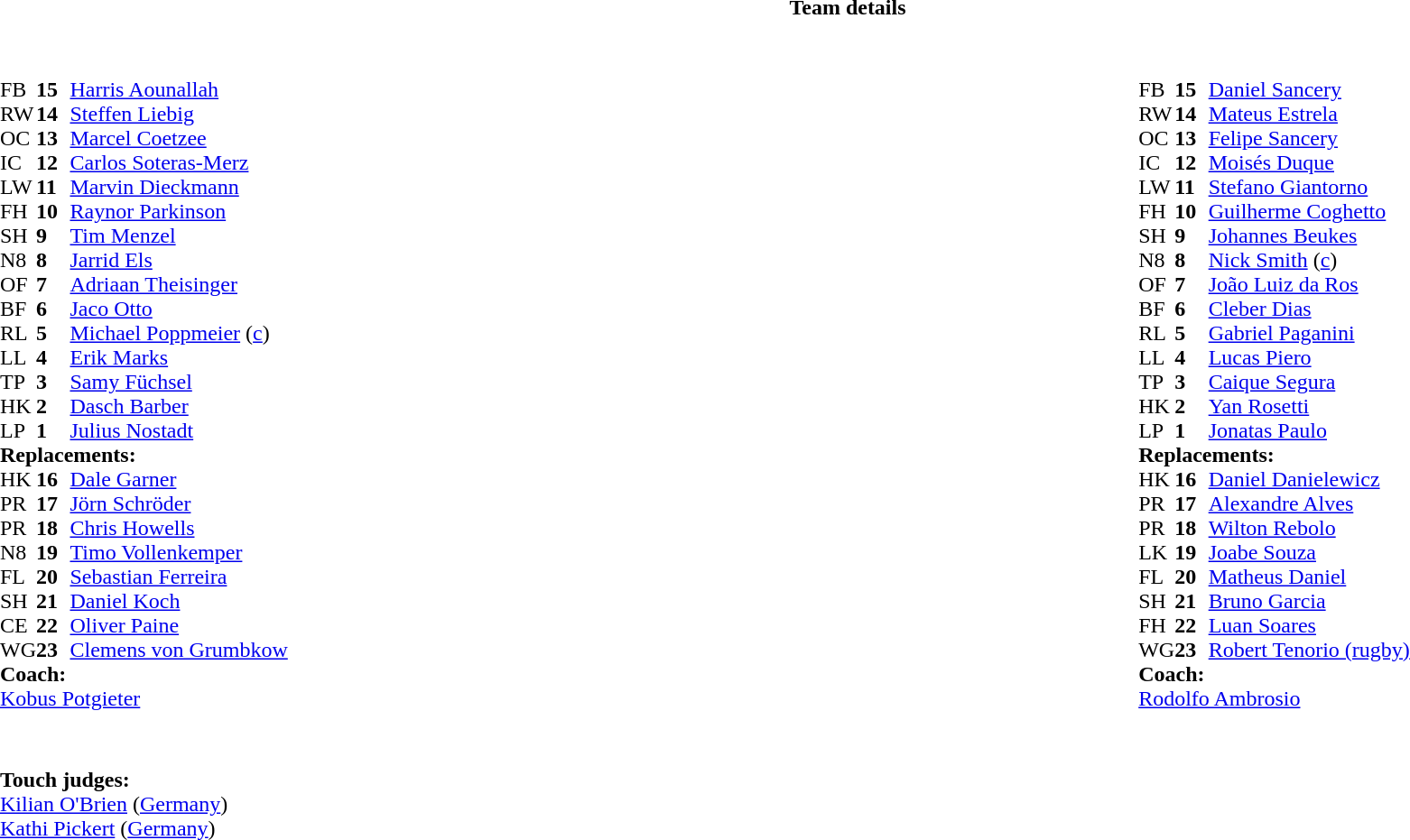<table border="0" width="100%" class="collapsible collapsed">
<tr>
<th>Team details</th>
</tr>
<tr>
<td><br><table style="width:100%;">
<tr>
<td style="vertical-align:top; width:50%"><br><table cellspacing="0" cellpadding="0">
<tr>
<th width="25"></th>
<th width="25"></th>
</tr>
<tr>
<td>FB</td>
<td><strong>15</strong></td>
<td><a href='#'>Harris Aounallah</a></td>
</tr>
<tr>
<td>RW</td>
<td><strong>14</strong></td>
<td><a href='#'>Steffen Liebig</a></td>
</tr>
<tr>
<td>OC</td>
<td><strong>13</strong></td>
<td><a href='#'>Marcel Coetzee</a></td>
</tr>
<tr>
<td>IC</td>
<td><strong>12</strong></td>
<td><a href='#'>Carlos Soteras-Merz</a></td>
</tr>
<tr>
<td>LW</td>
<td><strong>11</strong></td>
<td><a href='#'>Marvin Dieckmann</a></td>
<td></td>
<td></td>
</tr>
<tr>
<td>FH</td>
<td><strong>10</strong></td>
<td><a href='#'>Raynor Parkinson</a></td>
</tr>
<tr>
<td>SH</td>
<td><strong>9</strong></td>
<td><a href='#'>Tim Menzel</a></td>
</tr>
<tr>
<td>N8</td>
<td><strong>8</strong></td>
<td><a href='#'>Jarrid Els</a></td>
<td></td>
<td></td>
</tr>
<tr>
<td>OF</td>
<td><strong>7</strong></td>
<td><a href='#'>Adriaan Theisinger</a></td>
<td></td>
<td></td>
</tr>
<tr>
<td>BF</td>
<td><strong>6</strong></td>
<td><a href='#'>Jaco Otto</a></td>
</tr>
<tr>
<td>RL</td>
<td><strong>5</strong></td>
<td><a href='#'>Michael Poppmeier</a> (<a href='#'>c</a>)</td>
</tr>
<tr>
<td>LL</td>
<td><strong>4</strong></td>
<td><a href='#'>Erik Marks</a></td>
</tr>
<tr>
<td>TP</td>
<td><strong>3</strong></td>
<td><a href='#'>Samy Füchsel</a></td>
<td></td>
<td></td>
</tr>
<tr>
<td>HK</td>
<td><strong>2</strong></td>
<td><a href='#'>Dasch Barber</a></td>
</tr>
<tr>
<td>LP</td>
<td><strong>1</strong></td>
<td><a href='#'>Julius Nostadt</a></td>
<td></td>
<td></td>
</tr>
<tr>
<td colspan=3><strong>Replacements:</strong></td>
</tr>
<tr>
<td>HK</td>
<td><strong>16</strong></td>
<td><a href='#'>Dale Garner</a></td>
</tr>
<tr>
<td>PR</td>
<td><strong>17</strong></td>
<td><a href='#'>Jörn Schröder</a></td>
<td></td>
<td></td>
</tr>
<tr>
<td>PR</td>
<td><strong>18</strong></td>
<td><a href='#'>Chris Howells</a></td>
<td></td>
<td></td>
</tr>
<tr>
<td>N8</td>
<td><strong>19</strong></td>
<td><a href='#'>Timo Vollenkemper</a></td>
<td></td>
<td></td>
</tr>
<tr>
<td>FL</td>
<td><strong>20</strong></td>
<td><a href='#'>Sebastian Ferreira</a></td>
<td></td>
<td></td>
</tr>
<tr>
<td>SH</td>
<td><strong>21</strong></td>
<td><a href='#'>Daniel Koch</a></td>
</tr>
<tr>
<td>CE</td>
<td><strong>22</strong></td>
<td><a href='#'>Oliver Paine</a></td>
</tr>
<tr>
<td>WG</td>
<td><strong>23</strong></td>
<td><a href='#'>Clemens von Grumbkow</a></td>
<td></td>
<td></td>
</tr>
<tr>
<td colspan=3><strong>Coach:</strong></td>
</tr>
<tr>
<td colspan="4"> <a href='#'>Kobus Potgieter</a></td>
</tr>
</table>
</td>
<td valign="top"></td>
<td style="vertical-align:top; width:50%"><br><table cellspacing="0" cellpadding="0" style="margin:auto">
<tr>
<th width="25"></th>
<th width="25"></th>
</tr>
<tr>
<td>FB</td>
<td><strong>15</strong></td>
<td><a href='#'>Daniel Sancery</a></td>
</tr>
<tr>
<td>RW</td>
<td><strong>14</strong></td>
<td><a href='#'>Mateus Estrela</a></td>
</tr>
<tr>
<td>OC</td>
<td><strong>13</strong></td>
<td><a href='#'>Felipe Sancery</a></td>
</tr>
<tr>
<td>IC</td>
<td><strong>12</strong></td>
<td><a href='#'>Moisés Duque</a></td>
</tr>
<tr>
<td>LW</td>
<td><strong>11</strong></td>
<td><a href='#'>Stefano Giantorno</a></td>
</tr>
<tr>
<td>FH</td>
<td><strong>10</strong></td>
<td><a href='#'>Guilherme Coghetto</a></td>
</tr>
<tr>
<td>SH</td>
<td><strong>9</strong></td>
<td><a href='#'>Johannes Beukes</a></td>
</tr>
<tr>
<td>N8</td>
<td><strong>8</strong></td>
<td><a href='#'>Nick Smith</a> (<a href='#'>c</a>)</td>
</tr>
<tr>
<td>OF</td>
<td><strong>7</strong></td>
<td><a href='#'>João Luiz da Ros</a></td>
</tr>
<tr>
<td>BF</td>
<td><strong>6</strong></td>
<td><a href='#'>Cleber Dias</a></td>
</tr>
<tr>
<td>RL</td>
<td><strong>5</strong></td>
<td><a href='#'>Gabriel Paganini</a></td>
</tr>
<tr>
<td>LL</td>
<td><strong>4</strong></td>
<td><a href='#'>Lucas Piero</a></td>
</tr>
<tr>
<td>TP</td>
<td><strong>3</strong></td>
<td><a href='#'>Caique Segura</a></td>
</tr>
<tr>
<td>HK</td>
<td><strong>2</strong></td>
<td><a href='#'>Yan Rosetti</a></td>
</tr>
<tr>
<td>LP</td>
<td><strong>1</strong></td>
<td><a href='#'>Jonatas Paulo</a></td>
</tr>
<tr>
<td colspan=3><strong>Replacements:</strong></td>
</tr>
<tr>
<td>HK</td>
<td><strong>16</strong></td>
<td><a href='#'>Daniel Danielewicz</a></td>
</tr>
<tr>
<td>PR</td>
<td><strong>17</strong></td>
<td><a href='#'>Alexandre Alves</a></td>
</tr>
<tr>
<td>PR</td>
<td><strong>18</strong></td>
<td><a href='#'>Wilton Rebolo</a></td>
</tr>
<tr>
<td>LK</td>
<td><strong>19</strong></td>
<td><a href='#'>Joabe Souza</a></td>
</tr>
<tr>
<td>FL</td>
<td><strong>20</strong></td>
<td><a href='#'>Matheus Daniel</a></td>
</tr>
<tr>
<td>SH</td>
<td><strong>21</strong></td>
<td><a href='#'>Bruno Garcia</a></td>
</tr>
<tr>
<td>FH</td>
<td><strong>22</strong></td>
<td><a href='#'>Luan Soares</a></td>
</tr>
<tr>
<td>WG</td>
<td><strong>23</strong></td>
<td><a href='#'>Robert Tenorio (rugby)</a></td>
</tr>
<tr>
<td colspan=3><strong>Coach:</strong></td>
</tr>
<tr>
<td colspan="4"> <a href='#'>Rodolfo Ambrosio</a></td>
</tr>
</table>
</td>
</tr>
</table>
<table style="width:100%">
<tr>
<td><br><br><strong>Touch judges:</strong>
<br><a href='#'>Kilian O'Brien</a> (<a href='#'>Germany</a>)
<br><a href='#'>Kathi Pickert</a> (<a href='#'>Germany</a>)</td>
</tr>
</table>
</td>
</tr>
</table>
